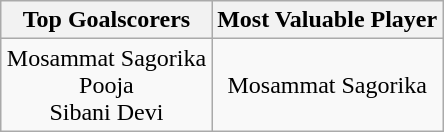<table class="wikitable" style="text-align: center; margin: 0 auto;">
<tr>
<th>Top Goalscorers</th>
<th>Most Valuable Player</th>
</tr>
<tr>
<td> Mosammat Sagorika<br> Pooja<br> Sibani Devi</td>
<td> Mosammat Sagorika</td>
</tr>
</table>
